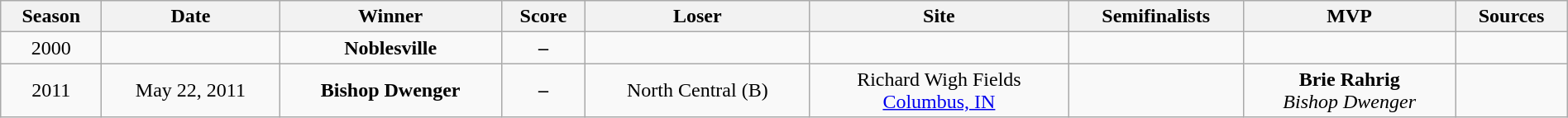<table class="wikitable" style="width:100%;">
<tr>
<th>Season</th>
<th>Date</th>
<th>Winner</th>
<th>Score</th>
<th>Loser</th>
<th>Site</th>
<th>Semifinalists</th>
<th>MVP</th>
<th>Sources</th>
</tr>
<tr>
<td align=center>2000</td>
<td align=center></td>
<td align=center><strong>Noblesville</strong></td>
<td align=center><strong>–</strong></td>
<td align=center></td>
<td align=center></td>
<td align=center><br></td>
<td align=center><br></td>
<td align=center></td>
</tr>
<tr>
<td align=center>2011</td>
<td align=center>May 22, 2011</td>
<td align=center><strong>Bishop Dwenger</strong></td>
<td align=center><strong>–</strong></td>
<td align=center>North Central (B)</td>
<td align=center>Richard Wigh Fields<br><a href='#'>Columbus, IN</a></td>
<td align=center><br></td>
<td align=center><strong>Brie Rahrig</strong><br><em>Bishop Dwenger</em></td>
<td align=center></td>
</tr>
</table>
